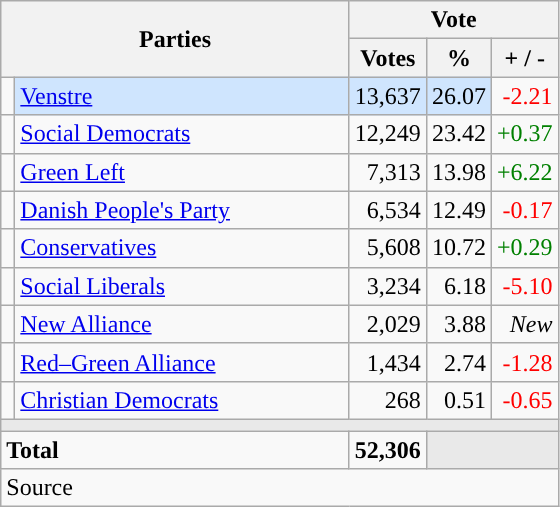<table class="wikitable" style="text-align:right;">
<tr>
<th style="text-align:centre;" rowspan="2" colspan="2" width="225">Parties</th>
<th colspan="3">Vote</th>
</tr>
<tr>
<th width="15">Votes</th>
<th width="15">%</th>
<th width="15">+ / -</th>
</tr>
<tr>
<td width="2" style="color:inherit;background:"></td>
<td bgcolor=#cfe5fe  align="left"><a href='#'>Venstre</a></td>
<td bgcolor=#cfe5fe>13,637</td>
<td bgcolor=#cfe5fe>26.07</td>
<td style=color:red;>-2.21</td>
</tr>
<tr>
<td width="2" style="color:inherit;background:"></td>
<td align="left"><a href='#'>Social Democrats</a></td>
<td>12,249</td>
<td>23.42</td>
<td style=color:green;>+0.37</td>
</tr>
<tr>
<td width="2" style="color:inherit;background:"></td>
<td align="left"><a href='#'>Green Left</a></td>
<td>7,313</td>
<td>13.98</td>
<td style=color:green;>+6.22</td>
</tr>
<tr>
<td width="2" style="color:inherit;background:"></td>
<td align="left"><a href='#'>Danish People's Party</a></td>
<td>6,534</td>
<td>12.49</td>
<td style=color:red;>-0.17</td>
</tr>
<tr>
<td width="2" style="color:inherit;background:"></td>
<td align="left"><a href='#'>Conservatives</a></td>
<td>5,608</td>
<td>10.72</td>
<td style=color:green;>+0.29</td>
</tr>
<tr>
<td width="2" style="color:inherit;background:"></td>
<td align="left"><a href='#'>Social Liberals</a></td>
<td>3,234</td>
<td>6.18</td>
<td style=color:red;>-5.10</td>
</tr>
<tr>
<td width="2" style="color:inherit;background:"></td>
<td align="left"><a href='#'>New Alliance</a></td>
<td>2,029</td>
<td>3.88</td>
<td><em>New</em></td>
</tr>
<tr>
<td width="2" style="color:inherit;background:"></td>
<td align="left"><a href='#'>Red–Green Alliance</a></td>
<td>1,434</td>
<td>2.74</td>
<td style=color:red;>-1.28</td>
</tr>
<tr>
<td width="2" style="color:inherit;background:"></td>
<td align="left"><a href='#'>Christian Democrats</a></td>
<td>268</td>
<td>0.51</td>
<td style=color:red;>-0.65</td>
</tr>
<tr>
<td colspan="7" bgcolor="#E9E9E9"></td>
</tr>
<tr>
<td align="left" colspan="2"><strong>Total</strong></td>
<td><strong>52,306</strong></td>
<td bgcolor="#E9E9E9" colspan="2"></td>
</tr>
<tr>
<td align="left" colspan="6">Source</td>
</tr>
</table>
